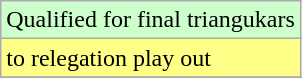<table class="wikitable">
<tr width=10px bgcolor="#ccffcc">
<td>Qualified for final triangukars</td>
</tr>
<tr width=10px bgcolor="#FFFF88">
<td>to relegation play out</td>
</tr>
<tr>
</tr>
</table>
